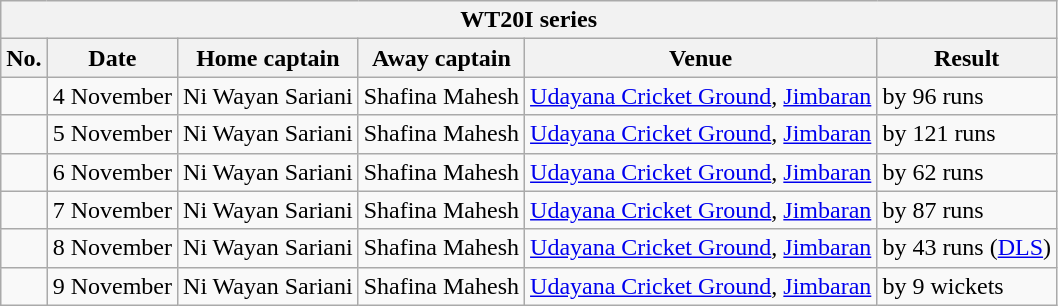<table class="wikitable">
<tr>
<th colspan="6">WT20I series</th>
</tr>
<tr>
<th>No.</th>
<th>Date</th>
<th>Home captain</th>
<th>Away captain</th>
<th>Venue</th>
<th>Result</th>
</tr>
<tr>
<td></td>
<td>4 November</td>
<td>Ni Wayan Sariani</td>
<td>Shafina Mahesh</td>
<td><a href='#'>Udayana Cricket Ground</a>, <a href='#'>Jimbaran</a></td>
<td> by 96 runs</td>
</tr>
<tr>
<td></td>
<td>5 November</td>
<td>Ni Wayan Sariani</td>
<td>Shafina Mahesh</td>
<td><a href='#'>Udayana Cricket Ground</a>, <a href='#'>Jimbaran</a></td>
<td> by 121 runs</td>
</tr>
<tr>
<td></td>
<td>6 November</td>
<td>Ni Wayan Sariani</td>
<td>Shafina Mahesh</td>
<td><a href='#'>Udayana Cricket Ground</a>, <a href='#'>Jimbaran</a></td>
<td> by 62 runs</td>
</tr>
<tr>
<td></td>
<td>7 November</td>
<td>Ni Wayan Sariani</td>
<td>Shafina Mahesh</td>
<td><a href='#'>Udayana Cricket Ground</a>, <a href='#'>Jimbaran</a></td>
<td> by 87 runs</td>
</tr>
<tr>
<td></td>
<td>8 November</td>
<td>Ni Wayan Sariani</td>
<td>Shafina Mahesh</td>
<td><a href='#'>Udayana Cricket Ground</a>, <a href='#'>Jimbaran</a></td>
<td> by 43 runs (<a href='#'>DLS</a>)</td>
</tr>
<tr>
<td></td>
<td>9 November</td>
<td>Ni Wayan Sariani</td>
<td>Shafina Mahesh</td>
<td><a href='#'>Udayana Cricket Ground</a>, <a href='#'>Jimbaran</a></td>
<td> by 9 wickets</td>
</tr>
</table>
